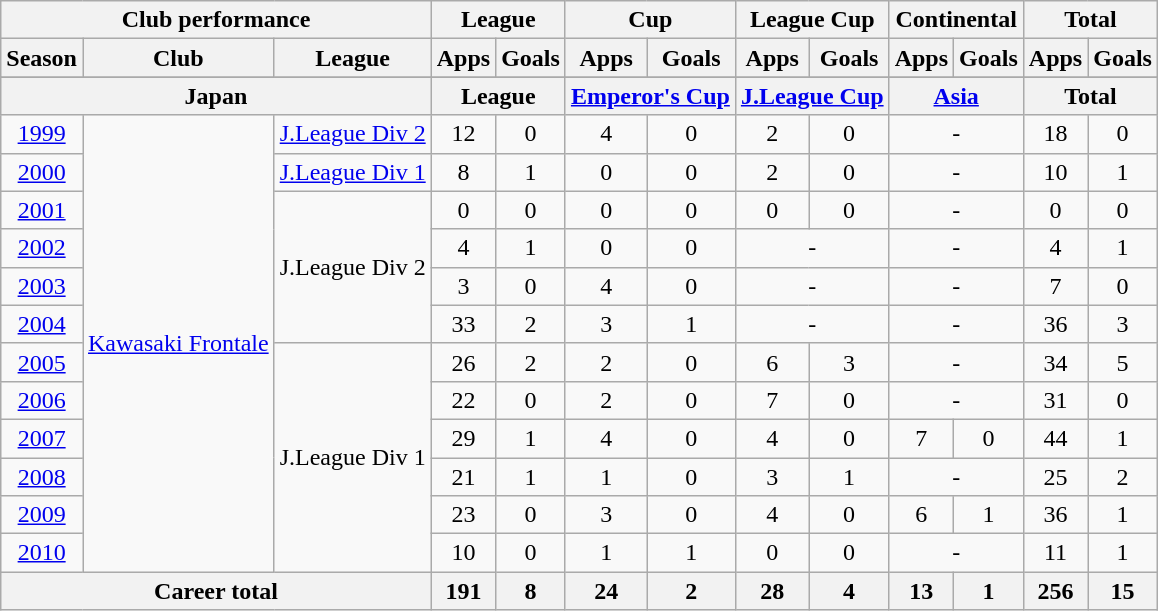<table class="wikitable" style="text-align:center">
<tr>
<th colspan=3>Club performance</th>
<th colspan=2>League</th>
<th colspan=2>Cup</th>
<th colspan=2>League Cup</th>
<th colspan=2>Continental</th>
<th colspan=2>Total</th>
</tr>
<tr>
<th>Season</th>
<th>Club</th>
<th>League</th>
<th>Apps</th>
<th>Goals</th>
<th>Apps</th>
<th>Goals</th>
<th>Apps</th>
<th>Goals</th>
<th>Apps</th>
<th>Goals</th>
<th>Apps</th>
<th>Goals</th>
</tr>
<tr>
</tr>
<tr>
<th colspan=3>Japan</th>
<th colspan=2>League</th>
<th colspan=2><a href='#'>Emperor's Cup</a></th>
<th colspan=2><a href='#'>J.League Cup</a></th>
<th colspan=2><a href='#'>Asia</a></th>
<th colspan=2>Total</th>
</tr>
<tr>
<td><a href='#'>1999</a></td>
<td rowspan="12"><a href='#'>Kawasaki Frontale</a></td>
<td><a href='#'>J.League Div 2</a></td>
<td>12</td>
<td>0</td>
<td>4</td>
<td>0</td>
<td>2</td>
<td>0</td>
<td colspan="2">-</td>
<td>18</td>
<td>0</td>
</tr>
<tr>
<td><a href='#'>2000</a></td>
<td><a href='#'>J.League Div 1</a></td>
<td>8</td>
<td>1</td>
<td>0</td>
<td>0</td>
<td>2</td>
<td>0</td>
<td colspan="2">-</td>
<td>10</td>
<td>1</td>
</tr>
<tr>
<td><a href='#'>2001</a></td>
<td rowspan="4">J.League Div 2</td>
<td>0</td>
<td>0</td>
<td>0</td>
<td>0</td>
<td>0</td>
<td>0</td>
<td colspan="2">-</td>
<td>0</td>
<td>0</td>
</tr>
<tr>
<td><a href='#'>2002</a></td>
<td>4</td>
<td>1</td>
<td>0</td>
<td>0</td>
<td colspan="2">-</td>
<td colspan="2">-</td>
<td>4</td>
<td>1</td>
</tr>
<tr>
<td><a href='#'>2003</a></td>
<td>3</td>
<td>0</td>
<td>4</td>
<td>0</td>
<td colspan="2">-</td>
<td colspan="2">-</td>
<td>7</td>
<td>0</td>
</tr>
<tr>
<td><a href='#'>2004</a></td>
<td>33</td>
<td>2</td>
<td>3</td>
<td>1</td>
<td colspan="2">-</td>
<td colspan="2">-</td>
<td>36</td>
<td>3</td>
</tr>
<tr>
<td><a href='#'>2005</a></td>
<td rowspan="6">J.League Div 1</td>
<td>26</td>
<td>2</td>
<td>2</td>
<td>0</td>
<td>6</td>
<td>3</td>
<td colspan="2">-</td>
<td>34</td>
<td>5</td>
</tr>
<tr>
<td><a href='#'>2006</a></td>
<td>22</td>
<td>0</td>
<td>2</td>
<td>0</td>
<td>7</td>
<td>0</td>
<td colspan="2">-</td>
<td>31</td>
<td>0</td>
</tr>
<tr>
<td><a href='#'>2007</a></td>
<td>29</td>
<td>1</td>
<td>4</td>
<td>0</td>
<td>4</td>
<td>0</td>
<td>7</td>
<td>0</td>
<td>44</td>
<td>1</td>
</tr>
<tr>
<td><a href='#'>2008</a></td>
<td>21</td>
<td>1</td>
<td>1</td>
<td>0</td>
<td>3</td>
<td>1</td>
<td colspan="2">-</td>
<td>25</td>
<td>2</td>
</tr>
<tr>
<td><a href='#'>2009</a></td>
<td>23</td>
<td>0</td>
<td>3</td>
<td>0</td>
<td>4</td>
<td>0</td>
<td>6</td>
<td>1</td>
<td>36</td>
<td>1</td>
</tr>
<tr>
<td><a href='#'>2010</a></td>
<td>10</td>
<td>0</td>
<td>1</td>
<td>1</td>
<td>0</td>
<td>0</td>
<td colspan="2">-</td>
<td>11</td>
<td>1</td>
</tr>
<tr>
<th colspan=3>Career total</th>
<th>191</th>
<th>8</th>
<th>24</th>
<th>2</th>
<th>28</th>
<th>4</th>
<th>13</th>
<th>1</th>
<th>256</th>
<th>15</th>
</tr>
</table>
